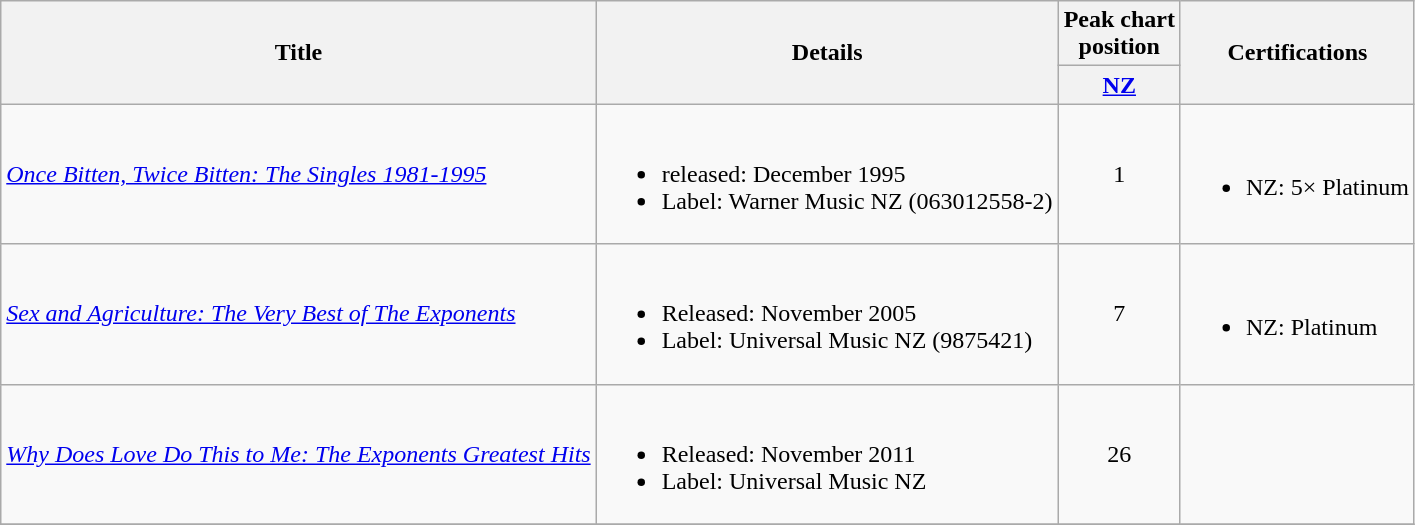<table class="wikitable plainrowheaders">
<tr>
<th rowspan="2">Title</th>
<th rowspan="2">Details</th>
<th>Peak chart<br>position</th>
<th rowspan="2">Certifications</th>
</tr>
<tr>
<th><a href='#'>NZ</a></th>
</tr>
<tr>
<td><em><a href='#'>Once Bitten, Twice Bitten: The Singles 1981-1995</a></em></td>
<td><br><ul><li>released: December 1995</li><li>Label: Warner Music NZ (063012558-2)</li></ul></td>
<td align="center">1</td>
<td><br><ul><li>NZ: 5× Platinum</li></ul></td>
</tr>
<tr>
<td><em><a href='#'>Sex and Agriculture: The Very Best of The Exponents</a></em></td>
<td><br><ul><li>Released: November 2005</li><li>Label: Universal Music NZ (9875421)</li></ul></td>
<td align="center">7</td>
<td><br><ul><li>NZ: Platinum</li></ul></td>
</tr>
<tr>
<td><em><a href='#'>Why Does Love Do This to Me: The Exponents Greatest Hits</a></em></td>
<td><br><ul><li>Released: November 2011</li><li>Label: Universal Music NZ</li></ul></td>
<td align="center">26</td>
<td></td>
</tr>
<tr>
</tr>
</table>
